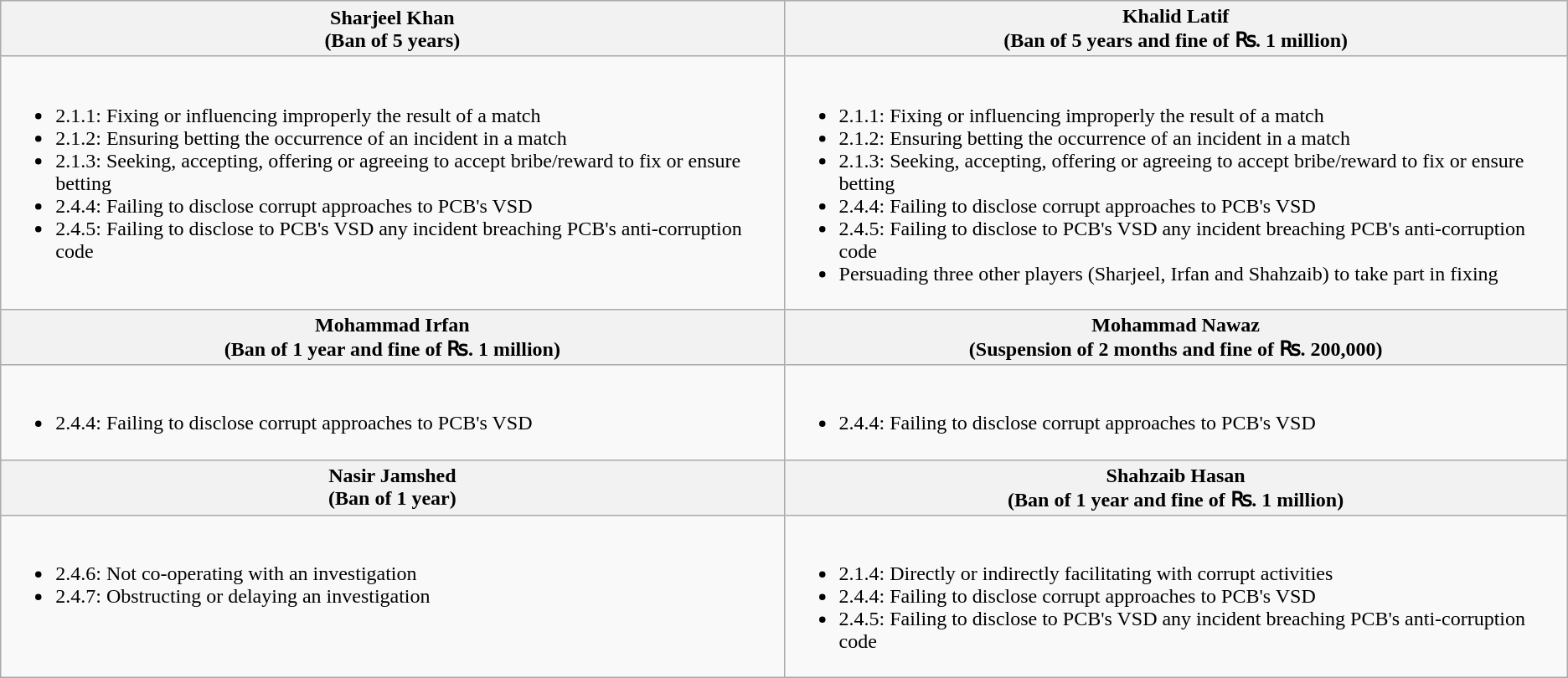<table class=wikitable>
<tr>
<th style="width:50%">Sharjeel Khan<br>(Ban of 5 years)</th>
<th style="width:50%">Khalid Latif<br>(Ban of 5 years and fine of ₨. 1 million)</th>
</tr>
<tr>
<td valign="top"><br><ul><li>2.1.1: Fixing or influencing improperly the result of a match</li><li>2.1.2: Ensuring betting the occurrence of an incident in a match</li><li>2.1.3: Seeking, accepting, offering or agreeing to accept bribe/reward to fix or ensure betting</li><li>2.4.4: Failing to disclose corrupt approaches to PCB's VSD</li><li>2.4.5: Failing to disclose to PCB's VSD any incident breaching PCB's anti-corruption code</li></ul></td>
<td valign="top"><br><ul><li>2.1.1: Fixing or influencing improperly the result of a match</li><li>2.1.2: Ensuring betting the occurrence of an incident in a match</li><li>2.1.3: Seeking, accepting, offering or agreeing to accept bribe/reward to fix or ensure betting</li><li>2.4.4: Failing to disclose corrupt approaches to PCB's VSD</li><li>2.4.5: Failing to disclose to PCB's VSD any incident breaching PCB's anti-corruption code</li><li>Persuading three other players (Sharjeel, Irfan and Shahzaib) to take part in fixing</li></ul></td>
</tr>
<tr>
<th style="width:50%">Mohammad Irfan<br>(Ban of 1 year and fine of ₨. 1 million)</th>
<th style="width:50%">Mohammad Nawaz<br>(Suspension of 2 months and fine of ₨. 200,000)</th>
</tr>
<tr>
<td valign="top"><br><ul><li>2.4.4: Failing to disclose corrupt approaches to PCB's VSD</li></ul></td>
<td valign="top"><br><ul><li>2.4.4: Failing to disclose corrupt approaches to PCB's VSD</li></ul></td>
</tr>
<tr>
<th style="width:50%">Nasir Jamshed<br>(Ban of 1 year)</th>
<th style="width:50%">Shahzaib Hasan<br>(Ban of 1 year and fine of ₨. 1 million)</th>
</tr>
<tr>
<td valign="top"><br><ul><li>2.4.6: Not co-operating with an investigation</li><li>2.4.7: Obstructing or delaying an investigation</li></ul></td>
<td valign="top"><br><ul><li>2.1.4: Directly or indirectly facilitating with corrupt activities</li><li>2.4.4: Failing to disclose corrupt approaches to PCB's VSD</li><li>2.4.5: Failing to disclose to PCB's VSD any incident breaching PCB's anti-corruption code</li></ul></td>
</tr>
</table>
